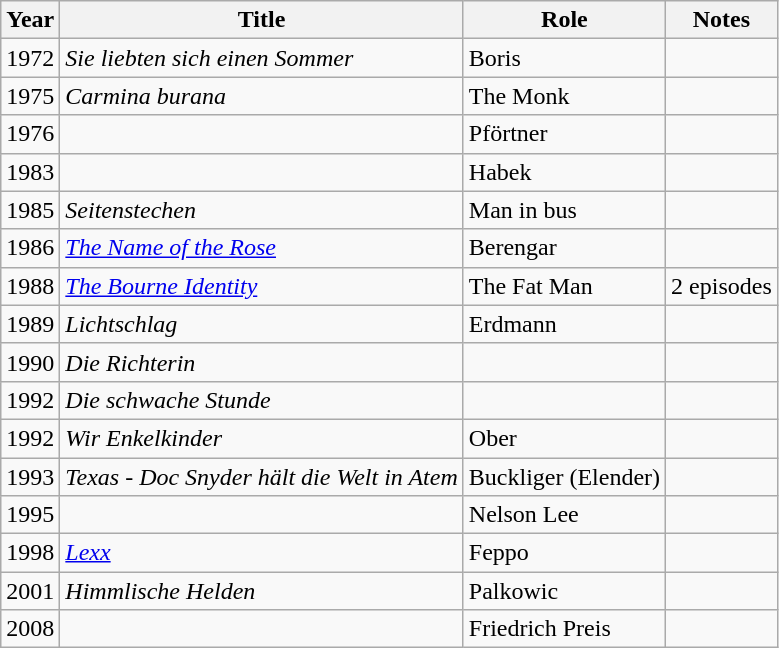<table class="wikitable">
<tr>
<th>Year</th>
<th>Title</th>
<th>Role</th>
<th>Notes</th>
</tr>
<tr>
<td>1972</td>
<td><em>Sie liebten sich einen Sommer</em></td>
<td>Boris</td>
<td></td>
</tr>
<tr>
<td>1975</td>
<td><em>Carmina burana</em></td>
<td>The Monk</td>
<td></td>
</tr>
<tr>
<td>1976</td>
<td><em></em></td>
<td>Pförtner</td>
<td></td>
</tr>
<tr>
<td>1983</td>
<td><em></em></td>
<td>Habek</td>
<td></td>
</tr>
<tr>
<td>1985</td>
<td><em>Seitenstechen</em></td>
<td>Man in bus</td>
<td></td>
</tr>
<tr>
<td>1986</td>
<td><em><a href='#'>The Name of the Rose</a></em></td>
<td>Berengar</td>
<td></td>
</tr>
<tr>
<td>1988</td>
<td><em><a href='#'>The Bourne Identity</a></em></td>
<td>The Fat Man</td>
<td>2 episodes</td>
</tr>
<tr>
<td>1989</td>
<td><em>Lichtschlag</em></td>
<td>Erdmann</td>
<td></td>
</tr>
<tr>
<td>1990</td>
<td><em>Die Richterin</em></td>
<td></td>
<td></td>
</tr>
<tr>
<td>1992</td>
<td><em>Die schwache Stunde</em></td>
<td></td>
<td></td>
</tr>
<tr>
<td>1992</td>
<td><em>Wir Enkelkinder</em></td>
<td>Ober</td>
<td></td>
</tr>
<tr>
<td>1993</td>
<td><em>Texas - Doc Snyder hält die Welt in Atem</em></td>
<td>Buckliger (Elender)</td>
<td></td>
</tr>
<tr>
<td>1995</td>
<td><em></em></td>
<td>Nelson Lee</td>
<td></td>
</tr>
<tr>
<td>1998</td>
<td><em><a href='#'>Lexx</a></em></td>
<td>Feppo</td>
<td></td>
</tr>
<tr>
<td>2001</td>
<td><em>Himmlische Helden</em></td>
<td>Palkowic</td>
<td></td>
</tr>
<tr>
<td>2008</td>
<td><em></em></td>
<td>Friedrich Preis</td>
<td></td>
</tr>
</table>
